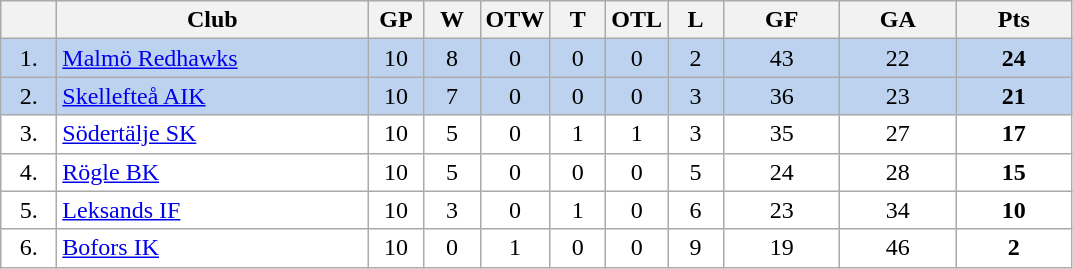<table class="wikitable">
<tr>
<th width="30"></th>
<th width="200">Club</th>
<th width="30">GP</th>
<th width="30">W</th>
<th width="30">OTW</th>
<th width="30">T</th>
<th width="30">OTL</th>
<th width="30">L</th>
<th width="70">GF</th>
<th width="70">GA</th>
<th width="70">Pts</th>
</tr>
<tr bgcolor="#BCD2EE" align="center">
<td>1.</td>
<td align="left"><a href='#'>Malmö Redhawks</a></td>
<td>10</td>
<td>8</td>
<td>0</td>
<td>0</td>
<td>0</td>
<td>2</td>
<td>43</td>
<td>22</td>
<td><strong>24</strong></td>
</tr>
<tr bgcolor="#BCD2EE" align="center">
<td>2.</td>
<td align="left"><a href='#'>Skellefteå AIK</a></td>
<td>10</td>
<td>7</td>
<td>0</td>
<td>0</td>
<td>0</td>
<td>3</td>
<td>36</td>
<td>23</td>
<td><strong>21</strong></td>
</tr>
<tr bgcolor="#FFFFFF" align="center">
<td>3.</td>
<td align="left"><a href='#'>Södertälje SK</a></td>
<td>10</td>
<td>5</td>
<td>0</td>
<td>1</td>
<td>1</td>
<td>3</td>
<td>35</td>
<td>27</td>
<td><strong>17</strong></td>
</tr>
<tr bgcolor="#FFFFFF" align="center">
<td>4.</td>
<td align="left"><a href='#'>Rögle BK</a></td>
<td>10</td>
<td>5</td>
<td>0</td>
<td>0</td>
<td>0</td>
<td>5</td>
<td>24</td>
<td>28</td>
<td><strong>15</strong></td>
</tr>
<tr bgcolor="#FFFFFF" align="center">
<td>5.</td>
<td align="left"><a href='#'>Leksands IF</a></td>
<td>10</td>
<td>3</td>
<td>0</td>
<td>1</td>
<td>0</td>
<td>6</td>
<td>23</td>
<td>34</td>
<td><strong>10</strong></td>
</tr>
<tr bgcolor="#FFFFFF" align="center">
<td>6.</td>
<td align="left"><a href='#'>Bofors IK</a></td>
<td>10</td>
<td>0</td>
<td>1</td>
<td>0</td>
<td>0</td>
<td>9</td>
<td>19</td>
<td>46</td>
<td><strong>2</strong></td>
</tr>
</table>
